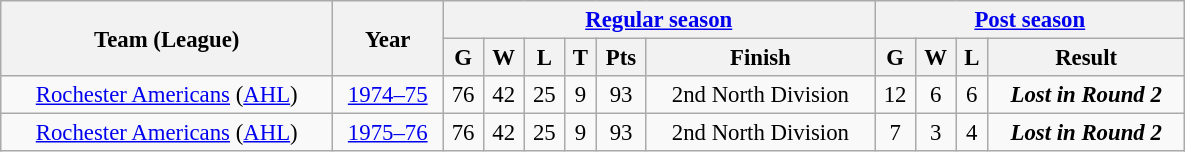<table class="wikitable" style="font-size: 95%; text-align:center; width: 52em;">
<tr>
<th rowspan="2">Team (League)</th>
<th rowspan="2">Year</th>
<th colspan="6"><a href='#'>Regular season</a></th>
<th colspan="4"><a href='#'>Post season</a></th>
</tr>
<tr>
<th>G</th>
<th>W</th>
<th>L</th>
<th>T</th>
<th>Pts</th>
<th>Finish</th>
<th>G</th>
<th>W</th>
<th>L</th>
<th>Result</th>
</tr>
<tr>
<td><a href='#'>Rochester Americans</a> (<a href='#'>AHL</a>)</td>
<td><a href='#'>1974–75</a></td>
<td>76</td>
<td>42</td>
<td>25</td>
<td>9</td>
<td>93</td>
<td>2nd North Division</td>
<td>12</td>
<td>6</td>
<td>6</td>
<td><strong><em>Lost in Round 2</em></strong></td>
</tr>
<tr>
<td><a href='#'>Rochester Americans</a> (<a href='#'>AHL</a>)</td>
<td><a href='#'>1975–76</a></td>
<td>76</td>
<td>42</td>
<td>25</td>
<td>9</td>
<td>93</td>
<td>2nd North Division</td>
<td>7</td>
<td>3</td>
<td>4</td>
<td><strong><em>Lost in Round 2</em></strong></td>
</tr>
</table>
